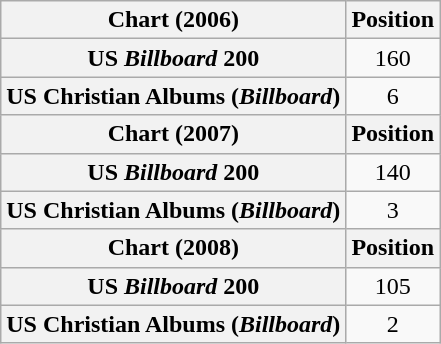<table class="wikitable plainrowheaders" style="text-align:center">
<tr>
<th scope="col">Chart (2006)</th>
<th scope="col">Position</th>
</tr>
<tr>
<th scope="row">US <em>Billboard</em> 200</th>
<td>160</td>
</tr>
<tr>
<th scope="row">US Christian Albums (<em>Billboard</em>)</th>
<td>6</td>
</tr>
<tr>
<th scope="col">Chart (2007)</th>
<th scope="col">Position</th>
</tr>
<tr>
<th scope="row">US <em>Billboard</em> 200</th>
<td>140</td>
</tr>
<tr>
<th scope="row">US Christian Albums (<em>Billboard</em>)</th>
<td>3</td>
</tr>
<tr>
<th scope="col">Chart (2008)</th>
<th scope="col">Position</th>
</tr>
<tr>
<th scope="row">US <em>Billboard</em> 200</th>
<td>105</td>
</tr>
<tr>
<th scope="row">US Christian Albums (<em>Billboard</em>)</th>
<td>2</td>
</tr>
</table>
